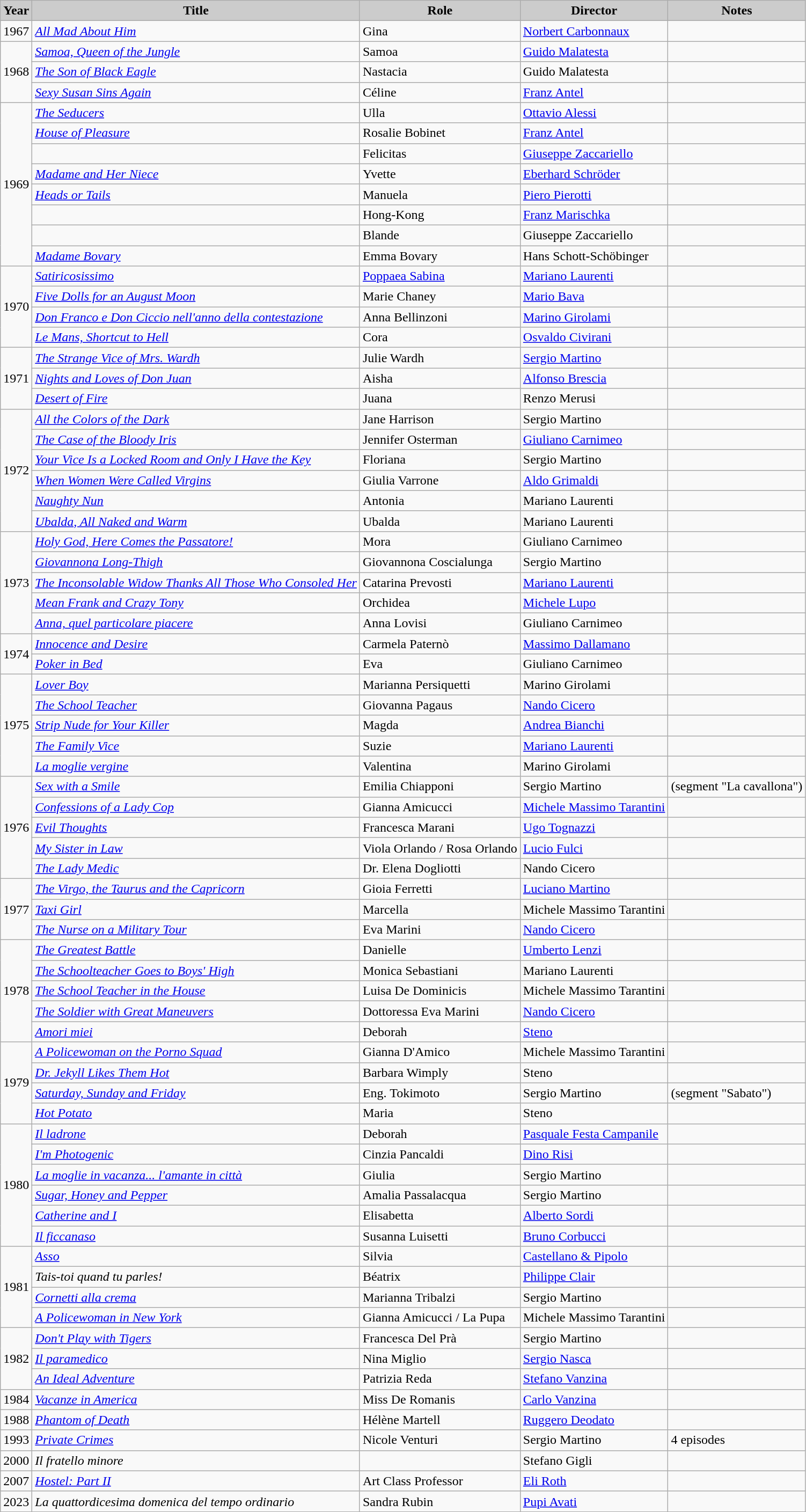<table class="wikitable">
<tr>
<th style="background: #CCCCCC;">Year</th>
<th style="background: #CCCCCC;">Title</th>
<th style="background: #CCCCCC;">Role</th>
<th style="background: #CCCCCC;">Director</th>
<th style="background: #CCCCCC;">Notes</th>
</tr>
<tr>
<td>1967</td>
<td><em><a href='#'>All Mad About Him</a></em></td>
<td>Gina</td>
<td><a href='#'>Norbert Carbonnaux</a></td>
<td></td>
</tr>
<tr>
<td rowspan=3>1968</td>
<td><em><a href='#'>Samoa, Queen of the Jungle</a></em></td>
<td>Samoa</td>
<td><a href='#'>Guido Malatesta</a></td>
<td></td>
</tr>
<tr>
<td><em><a href='#'>The Son of Black Eagle</a></em></td>
<td>Nastacia</td>
<td>Guido Malatesta</td>
<td></td>
</tr>
<tr>
<td><em><a href='#'>Sexy Susan Sins Again</a></em></td>
<td>Céline</td>
<td><a href='#'>Franz Antel</a></td>
<td></td>
</tr>
<tr>
<td rowspan=8>1969</td>
<td><em><a href='#'>The Seducers</a></em></td>
<td>Ulla</td>
<td><a href='#'>Ottavio Alessi</a></td>
<td></td>
</tr>
<tr>
<td><em><a href='#'>House of Pleasure</a></em></td>
<td>Rosalie Bobinet</td>
<td><a href='#'>Franz Antel</a></td>
<td></td>
</tr>
<tr>
<td><em></em></td>
<td>Felicitas</td>
<td><a href='#'>Giuseppe Zaccariello</a></td>
<td></td>
</tr>
<tr>
<td><em><a href='#'>Madame and Her Niece</a></em></td>
<td>Yvette</td>
<td><a href='#'>Eberhard Schröder</a></td>
<td></td>
</tr>
<tr>
<td><em><a href='#'>Heads or Tails</a></em></td>
<td>Manuela</td>
<td><a href='#'>Piero Pierotti</a></td>
<td></td>
</tr>
<tr>
<td><em></em></td>
<td>Hong-Kong</td>
<td><a href='#'>Franz Marischka</a></td>
<td></td>
</tr>
<tr>
<td><em></em></td>
<td>Blande</td>
<td>Giuseppe Zaccariello</td>
<td></td>
</tr>
<tr>
<td><em><a href='#'>Madame Bovary</a></em></td>
<td>Emma Bovary</td>
<td>Hans Schott-Schöbinger</td>
<td></td>
</tr>
<tr>
<td rowspan=4>1970</td>
<td><em><a href='#'>Satiricosissimo</a></em></td>
<td><a href='#'>Poppaea Sabina</a></td>
<td><a href='#'>Mariano Laurenti</a></td>
<td></td>
</tr>
<tr>
<td><em><a href='#'>Five Dolls for an August Moon</a></em></td>
<td>Marie Chaney</td>
<td><a href='#'>Mario Bava</a></td>
<td></td>
</tr>
<tr>
<td><em><a href='#'>Don Franco e Don Ciccio nell'anno della contestazione</a></em></td>
<td>Anna Bellinzoni</td>
<td><a href='#'>Marino Girolami</a></td>
<td></td>
</tr>
<tr>
<td><em><a href='#'>Le Mans, Shortcut to Hell</a></em></td>
<td>Cora</td>
<td><a href='#'>Osvaldo Civirani</a></td>
<td></td>
</tr>
<tr>
<td rowspan=3>1971</td>
<td><em><a href='#'>The Strange Vice of Mrs. Wardh</a></em></td>
<td>Julie Wardh</td>
<td><a href='#'>Sergio Martino</a></td>
<td></td>
</tr>
<tr>
<td><em><a href='#'>Nights and Loves of Don Juan</a></em></td>
<td>Aisha</td>
<td><a href='#'>Alfonso Brescia</a></td>
<td></td>
</tr>
<tr>
<td><em><a href='#'>Desert of Fire</a></em></td>
<td>Juana</td>
<td>Renzo Merusi</td>
<td></td>
</tr>
<tr>
<td rowspan=6>1972</td>
<td><em><a href='#'>All the Colors of the Dark</a></em></td>
<td>Jane Harrison</td>
<td>Sergio Martino</td>
<td></td>
</tr>
<tr>
<td><em><a href='#'>The Case of the Bloody Iris</a></em></td>
<td>Jennifer Osterman</td>
<td><a href='#'>Giuliano Carnimeo</a></td>
<td></td>
</tr>
<tr>
<td><em><a href='#'>Your Vice Is a Locked Room and Only I Have the Key</a></em></td>
<td>Floriana</td>
<td>Sergio Martino</td>
<td></td>
</tr>
<tr>
<td><em><a href='#'>When Women Were Called Virgins</a></em></td>
<td>Giulia Varrone</td>
<td><a href='#'>Aldo Grimaldi</a></td>
<td></td>
</tr>
<tr>
<td><em><a href='#'>Naughty Nun</a></em></td>
<td>Antonia</td>
<td>Mariano Laurenti</td>
<td></td>
</tr>
<tr>
<td><em><a href='#'>Ubalda, All Naked and Warm</a></em></td>
<td>Ubalda</td>
<td>Mariano Laurenti</td>
<td></td>
</tr>
<tr>
<td rowspan=5>1973</td>
<td><em><a href='#'>Holy God, Here Comes the Passatore!</a></em></td>
<td>Mora</td>
<td>Giuliano Carnimeo</td>
<td></td>
</tr>
<tr>
<td><em><a href='#'>Giovannona Long-Thigh</a></em></td>
<td>Giovannona Coscialunga</td>
<td>Sergio Martino</td>
<td></td>
</tr>
<tr>
<td><em><a href='#'>The Inconsolable Widow Thanks All Those Who Consoled Her</a></em></td>
<td>Catarina Prevosti</td>
<td><a href='#'>Mariano Laurenti</a></td>
<td></td>
</tr>
<tr>
<td><em><a href='#'>Mean Frank and Crazy Tony</a></em></td>
<td>Orchidea</td>
<td><a href='#'>Michele Lupo</a></td>
<td></td>
</tr>
<tr>
<td><em><a href='#'>Anna, quel particolare piacere</a></em></td>
<td>Anna Lovisi</td>
<td>Giuliano Carnimeo</td>
<td></td>
</tr>
<tr>
<td rowspan=2>1974</td>
<td><em><a href='#'>Innocence and Desire</a></em></td>
<td>Carmela Paternò</td>
<td><a href='#'>Massimo Dallamano</a></td>
<td></td>
</tr>
<tr>
<td><em><a href='#'>Poker in Bed</a></em></td>
<td>Eva</td>
<td>Giuliano Carnimeo</td>
<td></td>
</tr>
<tr>
<td rowspan=5>1975</td>
<td><em><a href='#'>Lover Boy</a></em></td>
<td>Marianna Persiquetti</td>
<td>Marino Girolami</td>
<td></td>
</tr>
<tr>
<td><em><a href='#'>The School Teacher</a></em></td>
<td>Giovanna Pagaus</td>
<td><a href='#'>Nando Cicero</a></td>
<td></td>
</tr>
<tr>
<td><em><a href='#'>Strip Nude for Your Killer</a></em></td>
<td>Magda</td>
<td><a href='#'>Andrea Bianchi</a></td>
<td></td>
</tr>
<tr>
<td><em><a href='#'>The Family Vice</a></em></td>
<td>Suzie</td>
<td><a href='#'>Mariano Laurenti</a></td>
<td></td>
</tr>
<tr>
<td><em><a href='#'>La moglie vergine</a></em></td>
<td>Valentina</td>
<td>Marino Girolami</td>
<td></td>
</tr>
<tr>
<td rowspan=5>1976</td>
<td><em><a href='#'>Sex with a Smile</a></em></td>
<td>Emilia Chiapponi</td>
<td>Sergio Martino</td>
<td>(segment "La cavallona")</td>
</tr>
<tr>
<td><em><a href='#'>Confessions of a Lady Cop</a></em></td>
<td>Gianna Amicucci</td>
<td><a href='#'>Michele Massimo Tarantini</a></td>
<td></td>
</tr>
<tr>
<td><em><a href='#'>Evil Thoughts</a></em></td>
<td>Francesca Marani</td>
<td><a href='#'>Ugo Tognazzi</a></td>
<td></td>
</tr>
<tr>
<td><em><a href='#'>My Sister in Law</a></em></td>
<td>Viola Orlando / Rosa Orlando</td>
<td><a href='#'>Lucio Fulci</a></td>
<td></td>
</tr>
<tr>
<td><em><a href='#'>The Lady Medic</a></em></td>
<td>Dr. Elena Dogliotti</td>
<td>Nando Cicero</td>
<td></td>
</tr>
<tr>
<td rowspan=3>1977</td>
<td><em><a href='#'>The Virgo, the Taurus and the Capricorn</a></em></td>
<td>Gioia Ferretti</td>
<td><a href='#'>Luciano Martino</a></td>
<td></td>
</tr>
<tr>
<td><em><a href='#'>Taxi Girl</a></em></td>
<td>Marcella</td>
<td>Michele Massimo Tarantini</td>
<td></td>
</tr>
<tr>
<td><em><a href='#'>The Nurse on a Military Tour</a></em></td>
<td>Eva Marini</td>
<td><a href='#'>Nando Cicero</a></td>
<td></td>
</tr>
<tr>
<td rowspan=5>1978</td>
<td><em><a href='#'>The Greatest Battle</a></em></td>
<td>Danielle</td>
<td><a href='#'>Umberto Lenzi</a></td>
<td></td>
</tr>
<tr>
<td><em><a href='#'>The Schoolteacher Goes to Boys' High</a></em></td>
<td>Monica Sebastiani</td>
<td>Mariano Laurenti</td>
<td></td>
</tr>
<tr>
<td><em><a href='#'>The School Teacher in the House</a></em></td>
<td>Luisa De Dominicis</td>
<td>Michele Massimo Tarantini</td>
<td></td>
</tr>
<tr>
<td><em><a href='#'>The Soldier with Great Maneuvers</a></em></td>
<td>Dottoressa Eva Marini</td>
<td><a href='#'>Nando Cicero</a></td>
<td></td>
</tr>
<tr>
<td><em><a href='#'>Amori miei</a></em></td>
<td>Deborah</td>
<td><a href='#'>Steno</a></td>
<td></td>
</tr>
<tr>
<td rowspan=4>1979</td>
<td><em><a href='#'>A Policewoman on the Porno Squad</a></em></td>
<td>Gianna D'Amico</td>
<td>Michele Massimo Tarantini</td>
<td></td>
</tr>
<tr>
<td><em><a href='#'>Dr. Jekyll Likes Them Hot</a></em></td>
<td>Barbara Wimply</td>
<td>Steno</td>
<td></td>
</tr>
<tr>
<td><em><a href='#'>Saturday, Sunday and Friday</a></em></td>
<td>Eng. Tokimoto</td>
<td>Sergio Martino</td>
<td>(segment "Sabato")</td>
</tr>
<tr>
<td><em><a href='#'>Hot Potato</a></em></td>
<td>Maria</td>
<td>Steno</td>
<td></td>
</tr>
<tr>
<td rowspan=6>1980</td>
<td><em><a href='#'>Il ladrone</a></em></td>
<td>Deborah</td>
<td><a href='#'>Pasquale Festa Campanile</a></td>
<td></td>
</tr>
<tr>
<td><em><a href='#'>I'm Photogenic</a></em></td>
<td>Cinzia Pancaldi</td>
<td><a href='#'>Dino Risi</a></td>
<td></td>
</tr>
<tr>
<td><em><a href='#'>La moglie in vacanza... l'amante in città</a></em></td>
<td>Giulia</td>
<td>Sergio Martino</td>
<td></td>
</tr>
<tr>
<td><em><a href='#'>Sugar, Honey and Pepper</a></em></td>
<td>Amalia Passalacqua</td>
<td>Sergio Martino</td>
<td></td>
</tr>
<tr>
<td><em><a href='#'>Catherine and I</a></em></td>
<td>Elisabetta</td>
<td><a href='#'>Alberto Sordi</a></td>
<td></td>
</tr>
<tr>
<td><em><a href='#'>Il ficcanaso</a></em></td>
<td>Susanna Luisetti</td>
<td><a href='#'>Bruno Corbucci</a></td>
<td></td>
</tr>
<tr>
<td rowspan=4>1981</td>
<td><em><a href='#'>Asso</a></em></td>
<td>Silvia</td>
<td><a href='#'>Castellano & Pipolo</a></td>
<td></td>
</tr>
<tr>
<td><em>Tais-toi quand tu parles!</em></td>
<td>Béatrix</td>
<td><a href='#'>Philippe Clair</a></td>
<td></td>
</tr>
<tr>
<td><em><a href='#'>Cornetti alla crema</a></em></td>
<td>Marianna Tribalzi</td>
<td>Sergio Martino</td>
<td></td>
</tr>
<tr>
<td><em><a href='#'>A Policewoman in New York</a></em></td>
<td>Gianna Amicucci / La Pupa</td>
<td>Michele Massimo Tarantini</td>
<td></td>
</tr>
<tr>
<td rowspan=3>1982</td>
<td><em><a href='#'>Don't Play with Tigers</a></em></td>
<td>Francesca Del Prà</td>
<td>Sergio Martino</td>
<td></td>
</tr>
<tr>
<td><em><a href='#'>Il paramedico</a></em></td>
<td>Nina Miglio</td>
<td><a href='#'>Sergio Nasca</a></td>
<td></td>
</tr>
<tr>
<td><em><a href='#'>An Ideal Adventure</a></em></td>
<td>Patrizia Reda</td>
<td><a href='#'>Stefano Vanzina</a></td>
<td></td>
</tr>
<tr>
<td>1984</td>
<td><em><a href='#'>Vacanze in America</a></em></td>
<td>Miss De Romanis</td>
<td><a href='#'>Carlo Vanzina</a></td>
<td></td>
</tr>
<tr>
<td>1988</td>
<td><em><a href='#'>Phantom of Death</a></em></td>
<td>Hélène Martell</td>
<td><a href='#'>Ruggero Deodato</a></td>
<td></td>
</tr>
<tr>
<td>1993</td>
<td><em><a href='#'>Private Crimes</a></em></td>
<td>Nicole Venturi</td>
<td>Sergio Martino</td>
<td>4 episodes</td>
</tr>
<tr>
<td>2000</td>
<td><em>Il fratello minore</em></td>
<td></td>
<td>Stefano Gigli</td>
<td></td>
</tr>
<tr>
<td>2007</td>
<td><em><a href='#'>Hostel: Part II</a></em></td>
<td>Art Class Professor</td>
<td><a href='#'>Eli Roth</a></td>
<td></td>
</tr>
<tr>
<td>2023</td>
<td><em>La quattordicesima domenica del tempo ordinario</em></td>
<td>Sandra Rubin</td>
<td><a href='#'>Pupi Avati</a></td>
<td></td>
</tr>
</table>
